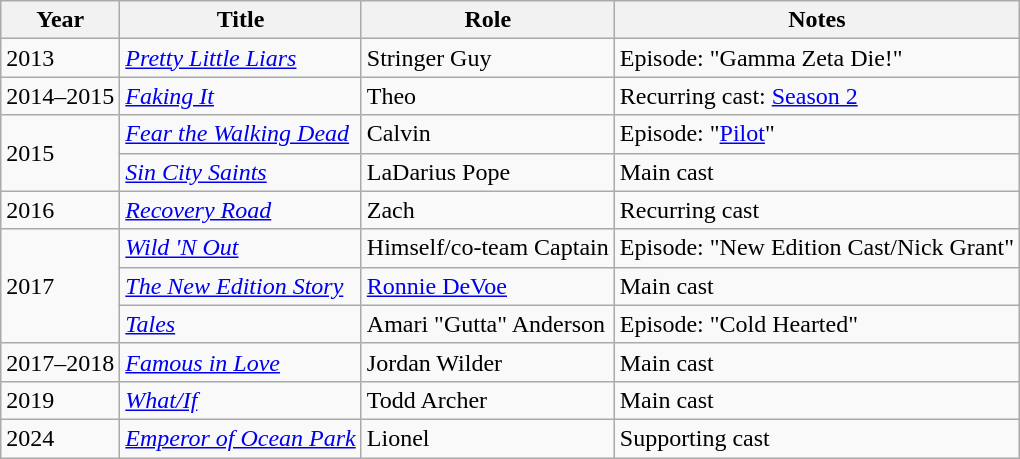<table class="wikitable sortable">
<tr>
<th>Year</th>
<th>Title</th>
<th>Role</th>
<th class="unsortable">Notes</th>
</tr>
<tr>
<td>2013</td>
<td><em><a href='#'>Pretty Little Liars</a></em></td>
<td>Stringer Guy</td>
<td>Episode: "Gamma Zeta Die!"</td>
</tr>
<tr>
<td>2014–2015</td>
<td><em><a href='#'>Faking It</a></em></td>
<td>Theo</td>
<td>Recurring cast: <a href='#'>Season 2</a></td>
</tr>
<tr>
<td rowspan="2">2015</td>
<td><em><a href='#'>Fear the Walking Dead</a></em></td>
<td>Calvin</td>
<td>Episode: "<a href='#'>Pilot</a>"</td>
</tr>
<tr>
<td><em><a href='#'>Sin City Saints</a></em></td>
<td>LaDarius Pope</td>
<td>Main cast</td>
</tr>
<tr>
<td>2016</td>
<td><em><a href='#'>Recovery Road</a></em></td>
<td>Zach</td>
<td>Recurring cast</td>
</tr>
<tr>
<td rowspan="3">2017</td>
<td><em><a href='#'>Wild 'N Out</a></em></td>
<td>Himself/co-team Captain</td>
<td>Episode: "New Edition Cast/Nick Grant"</td>
</tr>
<tr>
<td><em><a href='#'>The New Edition Story</a></em></td>
<td><a href='#'>Ronnie DeVoe</a></td>
<td>Main cast</td>
</tr>
<tr>
<td><em><a href='#'>Tales</a></em></td>
<td>Amari "Gutta" Anderson</td>
<td>Episode: "Cold Hearted"</td>
</tr>
<tr>
<td>2017–2018</td>
<td><em><a href='#'>Famous in Love</a></em></td>
<td>Jordan Wilder</td>
<td>Main cast</td>
</tr>
<tr>
<td>2019</td>
<td><em><a href='#'>What/If</a></em></td>
<td>Todd Archer</td>
<td>Main cast</td>
</tr>
<tr>
<td>2024</td>
<td><em><a href='#'>Emperor of Ocean Park</a></em></td>
<td>Lionel</td>
<td>Supporting cast</td>
</tr>
</table>
